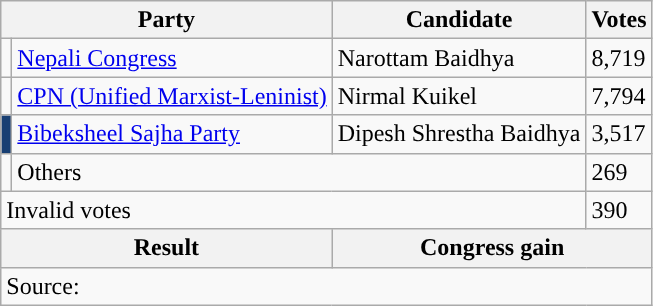<table class="wikitable">
<tr>
<th colspan="2">Party</th>
<th>Candidate</th>
<th>Votes</th>
</tr>
<tr>
<td style="background-color:"></td>
<td><a href='#'>Nepali Congress</a></td>
<td>Narottam Baidhya</td>
<td>8,719</td>
</tr>
<tr>
<td style="background-color:"></td>
<td><a href='#'>CPN (Unified Marxist-Leninist)</a></td>
<td>Nirmal Kuikel</td>
<td>7,794</td>
</tr>
<tr>
<td style="background-color:#183F73"></td>
<td><a href='#'>Bibeksheel Sajha Party</a></td>
<td>Dipesh Shrestha Baidhya</td>
<td>3,517</td>
</tr>
<tr>
<td></td>
<td colspan="2">Others</td>
<td>269</td>
</tr>
<tr>
<td colspan="3">Invalid votes</td>
<td>390</td>
</tr>
<tr>
<th colspan="2">Result</th>
<th colspan="2">Congress gain</th>
</tr>
<tr>
<td colspan="4">Source: </td>
</tr>
</table>
